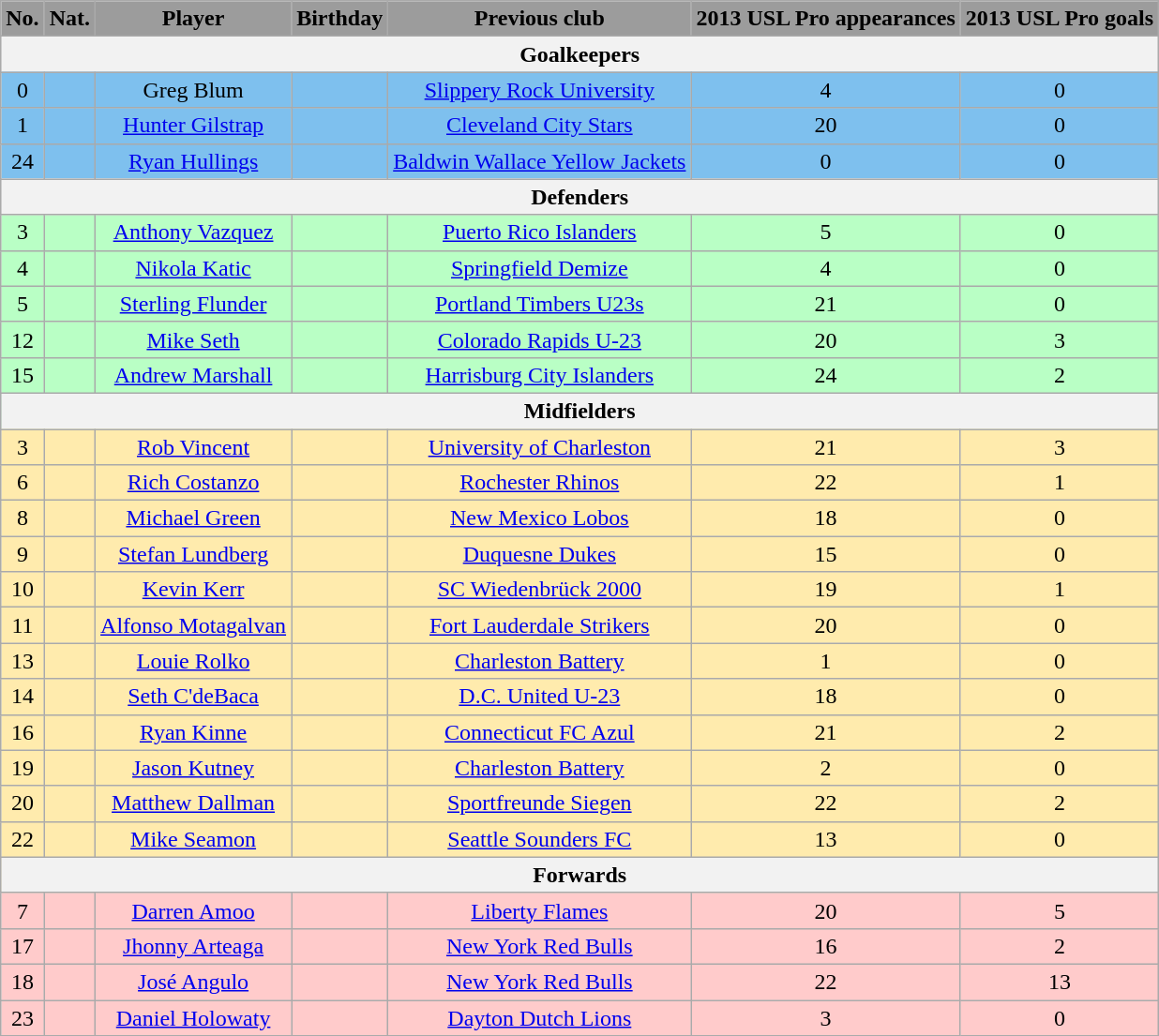<table class="wikitable">
<tr style="text-align:center; background:#9c9c9c;">
<td><strong>No.</strong></td>
<td><strong>Nat.</strong></td>
<td><strong>Player</strong></td>
<td><strong>Birthday</strong></td>
<td><strong>Previous club</strong></td>
<td><strong>2013 USL Pro appearances</strong></td>
<td><strong>2013 USL Pro goals</strong></td>
</tr>
<tr style="text-align:center; background:#dcdcdc;">
<th colspan="7">Goalkeepers</th>
</tr>
<tr style="text-align:center; background:#7ec0ee;">
<td>0</td>
<td></td>
<td>Greg Blum</td>
<td></td>
<td> <a href='#'>Slippery Rock University</a></td>
<td>4</td>
<td>0</td>
</tr>
<tr style="text-align:center; background:#7ec0ee;">
<td>1</td>
<td></td>
<td><a href='#'>Hunter Gilstrap</a></td>
<td></td>
<td> <a href='#'>Cleveland City Stars</a></td>
<td>20</td>
<td>0</td>
</tr>
<tr style="text-align:center; background:#7ec0ee;">
<td>24</td>
<td></td>
<td><a href='#'>Ryan Hullings</a></td>
<td></td>
<td> <a href='#'>Baldwin Wallace Yellow Jackets</a></td>
<td>0</td>
<td>0</td>
</tr>
<tr style="text-align:center; background:#dcdcdc;">
<th colspan="7">Defenders</th>
</tr>
<tr style="text-align:center; background:#b9ffc5;">
<td>3</td>
<td></td>
<td><a href='#'>Anthony Vazquez</a></td>
<td></td>
<td> <a href='#'>Puerto Rico Islanders</a></td>
<td>5</td>
<td>0</td>
</tr>
<tr style="text-align:center; background:#b9ffc5;">
<td>4</td>
<td></td>
<td><a href='#'>Nikola Katic</a></td>
<td></td>
<td> <a href='#'>Springfield Demize</a></td>
<td>4</td>
<td>0</td>
</tr>
<tr style="text-align:center; background:#b9ffc5;">
<td>5</td>
<td></td>
<td><a href='#'>Sterling Flunder</a></td>
<td></td>
<td> <a href='#'>Portland Timbers U23s</a></td>
<td>21</td>
<td>0</td>
</tr>
<tr style="text-align:center; background:#b9ffc5;">
<td>12</td>
<td></td>
<td><a href='#'>Mike Seth</a></td>
<td></td>
<td> <a href='#'>Colorado Rapids U-23</a></td>
<td>20</td>
<td>3</td>
</tr>
<tr style="text-align:center; background:#b9ffc5;">
<td>15</td>
<td></td>
<td><a href='#'>Andrew Marshall</a></td>
<td></td>
<td> <a href='#'>Harrisburg City Islanders</a></td>
<td>24</td>
<td>2</td>
</tr>
<tr style="text-align:center; background:#b9ffc5;">
<th colspan="7">Midfielders</th>
</tr>
<tr style="text-align:center; background:#ffebad;">
<td>3</td>
<td></td>
<td><a href='#'>Rob Vincent</a></td>
<td></td>
<td> <a href='#'>University of Charleston</a></td>
<td>21</td>
<td>3</td>
</tr>
<tr style="text-align:center; background:#ffebad;">
<td>6</td>
<td></td>
<td><a href='#'>Rich Costanzo</a></td>
<td></td>
<td> <a href='#'>Rochester Rhinos</a></td>
<td>22</td>
<td>1</td>
</tr>
<tr style="text-align:center; background:#ffebad;">
<td>8</td>
<td></td>
<td><a href='#'>Michael Green</a></td>
<td></td>
<td> <a href='#'>New Mexico Lobos</a></td>
<td>18</td>
<td>0</td>
</tr>
<tr style="text-align:center; background:#ffebad;">
<td>9</td>
<td></td>
<td><a href='#'>Stefan Lundberg</a></td>
<td></td>
<td> <a href='#'>Duquesne Dukes</a></td>
<td>15</td>
<td>0</td>
</tr>
<tr style="text-align:center; background:#ffebad;">
<td>10</td>
<td></td>
<td><a href='#'>Kevin Kerr</a></td>
<td></td>
<td> <a href='#'>SC Wiedenbrück 2000</a></td>
<td>19</td>
<td>1</td>
</tr>
<tr style="text-align:center; background:#ffebad;">
<td>11</td>
<td></td>
<td><a href='#'>Alfonso Motagalvan</a></td>
<td></td>
<td> <a href='#'>Fort Lauderdale Strikers</a></td>
<td>20</td>
<td>0</td>
</tr>
<tr style="text-align:center; background:#ffebad;">
<td>13</td>
<td></td>
<td><a href='#'>Louie Rolko</a></td>
<td></td>
<td> <a href='#'>Charleston Battery</a></td>
<td>1</td>
<td>0</td>
</tr>
<tr style="text-align:center; background:#ffebad;">
<td>14</td>
<td></td>
<td><a href='#'>Seth C'deBaca</a></td>
<td></td>
<td> <a href='#'>D.C. United U-23</a></td>
<td>18</td>
<td>0</td>
</tr>
<tr style="text-align:center; background:#ffebad;">
<td>16</td>
<td></td>
<td><a href='#'>Ryan Kinne</a></td>
<td></td>
<td> <a href='#'>Connecticut FC Azul</a></td>
<td>21</td>
<td>2</td>
</tr>
<tr style="text-align:center; background:#ffebad;">
<td>19</td>
<td></td>
<td><a href='#'>Jason Kutney</a></td>
<td></td>
<td> <a href='#'>Charleston Battery</a></td>
<td>2</td>
<td>0</td>
</tr>
<tr style="text-align:center; background:#ffebad;">
<td>20</td>
<td></td>
<td><a href='#'>Matthew Dallman</a></td>
<td></td>
<td> <a href='#'>Sportfreunde Siegen</a></td>
<td>22</td>
<td>2</td>
</tr>
<tr style="text-align:center; background:#ffebad;">
<td>22</td>
<td></td>
<td><a href='#'>Mike Seamon</a></td>
<td></td>
<td> <a href='#'>Seattle Sounders FC</a></td>
<td>13</td>
<td>0</td>
</tr>
<tr style="text-align:center; background:#ffebad;">
<th colspan="8">Forwards</th>
</tr>
<tr style="text-align:center; background:#ffcbcb;">
<td>7</td>
<td></td>
<td><a href='#'>Darren Amoo</a></td>
<td></td>
<td> <a href='#'>Liberty Flames</a></td>
<td>20</td>
<td>5</td>
</tr>
<tr style="text-align:center; background:#ffcbcb;">
<td>17</td>
<td></td>
<td><a href='#'>Jhonny Arteaga</a></td>
<td></td>
<td> <a href='#'>New York Red Bulls</a></td>
<td>16</td>
<td>2</td>
</tr>
<tr style="text-align:center; background:#ffcbcb;">
<td>18</td>
<td></td>
<td><a href='#'>José Angulo</a></td>
<td></td>
<td> <a href='#'>New York Red Bulls</a></td>
<td>22</td>
<td>13</td>
</tr>
<tr style="text-align:center; background:#ffcbcb;">
<td>23</td>
<td></td>
<td><a href='#'>Daniel Holowaty</a></td>
<td></td>
<td> <a href='#'>Dayton Dutch Lions</a></td>
<td>3</td>
<td>0</td>
</tr>
</table>
